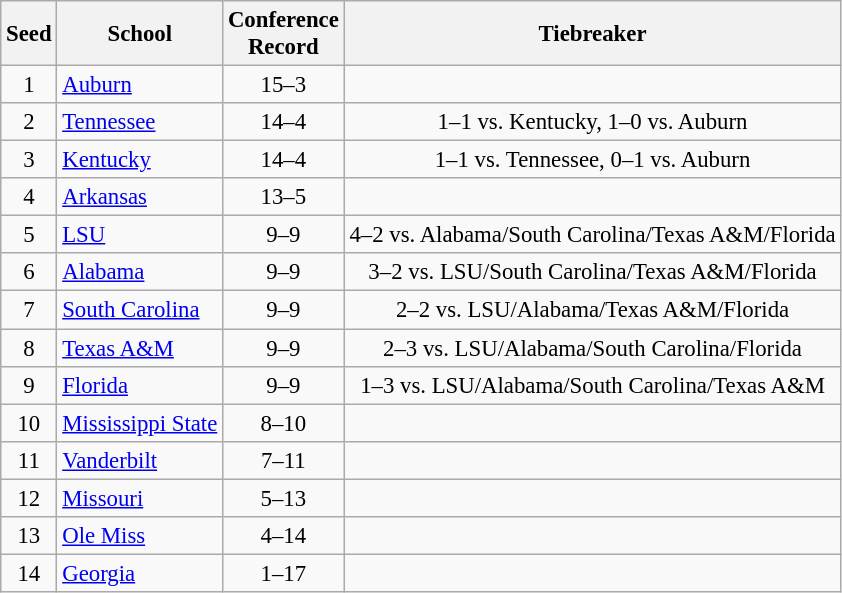<table class="wikitable" style="white-space:nowrap; font-size:95%; text-align:center">
<tr>
<th>Seed</th>
<th>School</th>
<th>Conference<br>Record</th>
<th>Tiebreaker</th>
</tr>
<tr>
<td>1</td>
<td align="left"><a href='#'>Auburn</a></td>
<td>15–3</td>
<td></td>
</tr>
<tr>
<td>2</td>
<td align="left"><a href='#'>Tennessee</a></td>
<td>14–4</td>
<td>1–1 vs. Kentucky, 1–0 vs. Auburn</td>
</tr>
<tr>
<td>3</td>
<td align="left"><a href='#'>Kentucky</a></td>
<td>14–4</td>
<td>1–1 vs. Tennessee, 0–1 vs. Auburn</td>
</tr>
<tr>
<td>4</td>
<td align="left"><a href='#'>Arkansas</a></td>
<td>13–5</td>
<td></td>
</tr>
<tr>
<td>5</td>
<td align="left"><a href='#'>LSU</a></td>
<td>9–9</td>
<td>4–2 vs. Alabama/South Carolina/Texas A&M/Florida</td>
</tr>
<tr>
<td>6</td>
<td align="left"><a href='#'>Alabama</a></td>
<td>9–9</td>
<td>3–2 vs. LSU/South Carolina/Texas A&M/Florida</td>
</tr>
<tr>
<td>7</td>
<td align="left"><a href='#'>South Carolina</a></td>
<td>9–9</td>
<td>2–2 vs. LSU/Alabama/Texas A&M/Florida</td>
</tr>
<tr>
<td>8</td>
<td align="left"><a href='#'>Texas A&M</a></td>
<td>9–9</td>
<td>2–3 vs. LSU/Alabama/South Carolina/Florida</td>
</tr>
<tr>
<td>9</td>
<td align="left"><a href='#'>Florida</a></td>
<td>9–9</td>
<td>1–3 vs. LSU/Alabama/South Carolina/Texas A&M</td>
</tr>
<tr>
<td>10</td>
<td align="left"><a href='#'>Mississippi State</a></td>
<td>8–10</td>
<td></td>
</tr>
<tr>
<td>11</td>
<td align="left"><a href='#'>Vanderbilt</a></td>
<td>7–11</td>
<td></td>
</tr>
<tr>
<td>12</td>
<td align="left"><a href='#'>Missouri</a></td>
<td>5–13</td>
<td></td>
</tr>
<tr>
<td>13</td>
<td align="left"><a href='#'>Ole Miss</a></td>
<td>4–14</td>
<td></td>
</tr>
<tr>
<td>14</td>
<td align="left"><a href='#'>Georgia</a></td>
<td>1–17</td>
<td></td>
</tr>
</table>
